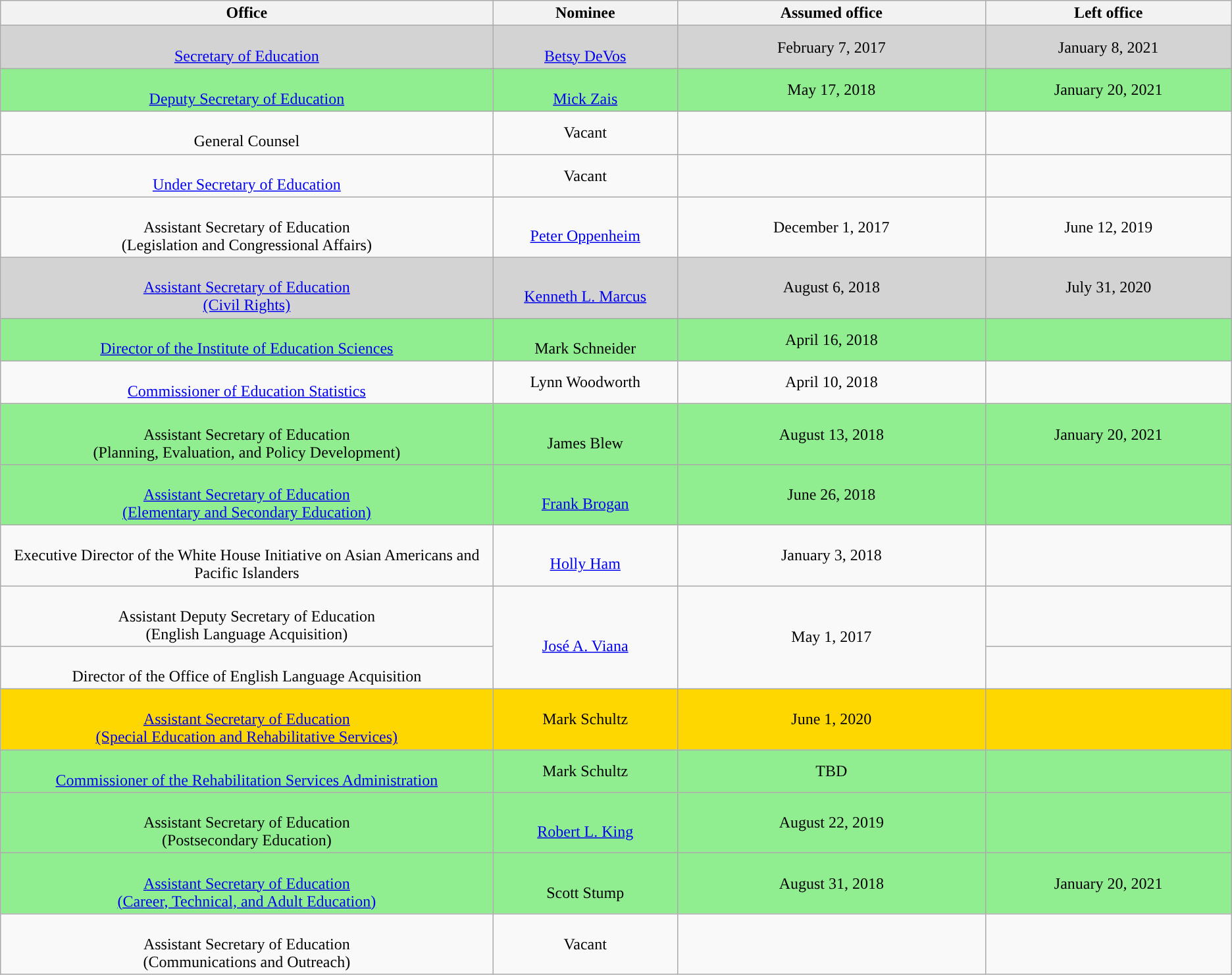<table class="wikitable sortable" style="text-align:center">
<tr>
<th style="width:40%;">Office</th>
<th style="width:15%;">Nominee</th>
<th style="width:25%;" data-sort- type="date">Assumed office</th>
<th style="width:20%;" data-sort- type="date">Left office</th>
</tr>
<tr style="background:lightgray;">
<td><br><a href='#'>Secretary of Education</a></td>
<td><br><a href='#'>Betsy DeVos</a></td>
<td>February 7, 2017<br></td>
<td>January 8, 2021</td>
</tr>
<tr style="background:lightgreen">
<td><br><a href='#'>Deputy Secretary of Education</a></td>
<td><br><a href='#'>Mick Zais</a></td>
<td>May 17, 2018<br></td>
<td>January 20, 2021</td>
</tr>
<tr>
<td><br>General Counsel</td>
<td>Vacant</td>
<td></td>
<td></td>
</tr>
<tr>
<td><br><a href='#'>Under Secretary of Education</a></td>
<td>Vacant</td>
<td></td>
<td></td>
</tr>
<tr>
<td><br>Assistant Secretary of Education<br>(Legislation and Congressional Affairs)</td>
<td><br><a href='#'>Peter Oppenheim</a></td>
<td>December 1, 2017</td>
<td>June 12, 2019</td>
</tr>
<tr style="background:lightgray;">
<td><br><a href='#'>Assistant Secretary of Education<br>(Civil Rights)</a></td>
<td><br><a href='#'>Kenneth L. Marcus</a></td>
<td>August 6, 2018<br></td>
<td>July 31, 2020</td>
</tr>
<tr style="background:lightgreen;">
<td><br><a href='#'>Director of the Institute of Education Sciences</a></td>
<td><br>Mark Schneider</td>
<td>April 16, 2018<br></td>
<td></td>
</tr>
<tr>
<td><br><a href='#'>Commissioner of Education Statistics</a></td>
<td>Lynn Woodworth</td>
<td>April 10, 2018<br></td>
<td></td>
</tr>
<tr style="background:lightgreen;">
<td><br>Assistant Secretary of Education<br>(Planning, Evaluation, and Policy Development)</td>
<td><br>James Blew</td>
<td>August 13, 2018<br></td>
<td>January 20, 2021</td>
</tr>
<tr style="background:lightgreen;">
<td><br><a href='#'>Assistant Secretary of Education<br>(Elementary and Secondary Education)</a></td>
<td><br><a href='#'>Frank Brogan</a></td>
<td>June 26, 2018<br></td>
<td></td>
</tr>
<tr>
<td><br>Executive Director of the White House Initiative on Asian Americans and Pacific Islanders</td>
<td><br><a href='#'>Holly Ham</a></td>
<td>January 3, 2018<br></td>
<td></td>
</tr>
<tr>
<td><br>Assistant Deputy Secretary of Education<br>(English Language Acquisition)</td>
<td rowspan="2"><br><a href='#'>José A. Viana</a></td>
<td rowspan="2">May 1, 2017<br></td>
<td></td>
</tr>
<tr>
<td><br>Director of the Office of English Language Acquisition</td>
<td></td>
</tr>
<tr style="background:gold;">
<td><br><a href='#'>Assistant Secretary of Education<br>(Special Education and Rehabilitative Services)</a></td>
<td>Mark Schultz</td>
<td>June 1, 2020</td>
<td></td>
</tr>
<tr style="background:lightgreen;">
<td><br><a href='#'>Commissioner of the Rehabilitation Services Administration</a></td>
<td>Mark Schultz</td>
<td>TBD<br></td>
<td></td>
</tr>
<tr style="background:lightgreen;">
<td><br>Assistant Secretary of Education<br>(Postsecondary Education)</td>
<td><br><a href='#'>Robert L. King</a></td>
<td>August 22, 2019<br></td>
<td></td>
</tr>
<tr style="background:lightgreen;">
<td><br><a href='#'>Assistant Secretary of Education<br>(Career, Technical, and Adult Education)</a></td>
<td><br>Scott Stump</td>
<td>August 31, 2018<br></td>
<td>January 20, 2021</td>
</tr>
<tr>
<td><br>Assistant Secretary of Education<br>(Communications and Outreach)</td>
<td>Vacant</td>
<td></td>
<td></td>
</tr>
</table>
